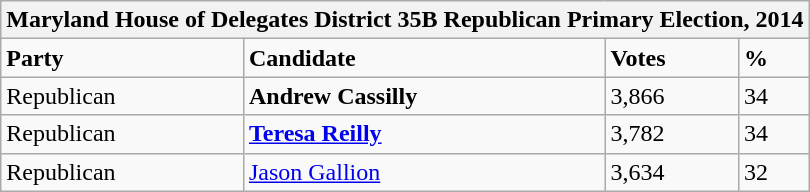<table class="wikitable">
<tr>
<th colspan="4">Maryland House of Delegates District 35B Republican Primary Election, 2014</th>
</tr>
<tr>
<td><strong>Party</strong></td>
<td><strong>Candidate</strong></td>
<td><strong>Votes</strong></td>
<td><strong>%</strong></td>
</tr>
<tr>
<td>Republican</td>
<td><strong>Andrew Cassilly</strong></td>
<td>3,866</td>
<td>34</td>
</tr>
<tr>
<td>Republican</td>
<td><strong><a href='#'>Teresa Reilly</a></strong></td>
<td>3,782</td>
<td>34</td>
</tr>
<tr>
<td>Republican</td>
<td><a href='#'>Jason Gallion</a></td>
<td>3,634</td>
<td>32</td>
</tr>
</table>
